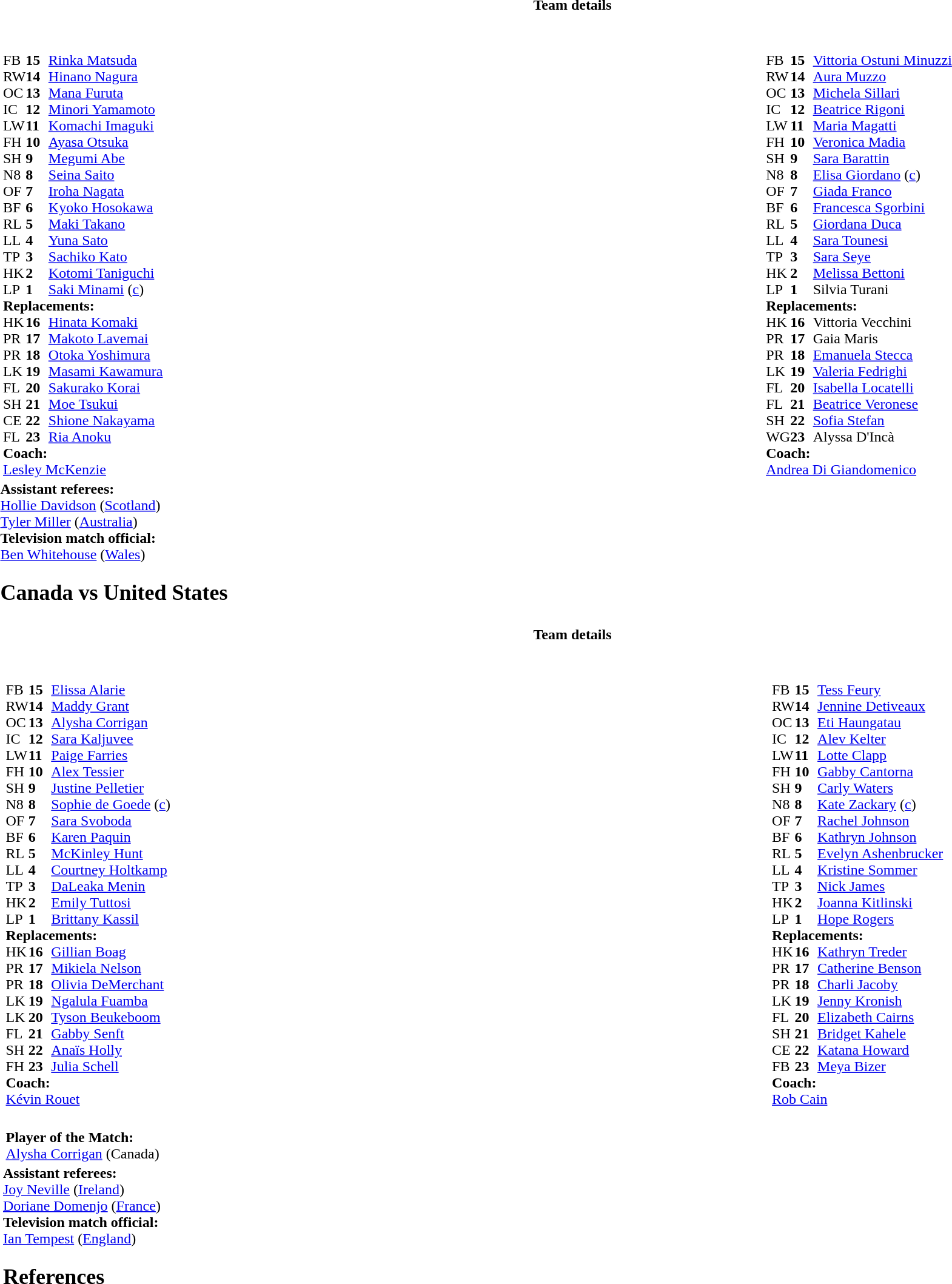<table border="0" style="width:100%">
<tr>
<th>Team details</th>
</tr>
<tr>
<td><br><table style="width:100%">
<tr>
<td style="vertical-align:top;width:50%"><br><table cellspacing="0" cellpadding="0">
<tr>
<th width="25"></th>
<th width="25"></th>
</tr>
<tr>
<td style="vertical-align:top;width:0%"></td>
</tr>
<tr>
<td>FB</td>
<td><strong>15</strong></td>
<td><a href='#'>Rinka Matsuda</a></td>
</tr>
<tr f>
<td>RW</td>
<td><strong>14</strong></td>
<td><a href='#'>Hinano Nagura</a></td>
</tr>
<tr>
<td>OC</td>
<td><strong>13</strong></td>
<td><a href='#'>Mana Furuta</a></td>
</tr>
<tr>
<td>IC</td>
<td><strong>12</strong></td>
<td><a href='#'>Minori Yamamoto</a></td>
<td></td>
<td></td>
</tr>
<tr>
<td>LW</td>
<td><strong>11</strong></td>
<td><a href='#'>Komachi Imaguki</a></td>
<td></td>
<td></td>
</tr>
<tr>
<td>FH</td>
<td><strong>10</strong></td>
<td><a href='#'>Ayasa Otsuka</a></td>
</tr>
<tr>
<td>SH</td>
<td><strong>9</strong></td>
<td><a href='#'>Megumi Abe</a></td>
<td></td>
<td></td>
</tr>
<tr>
<td>N8</td>
<td><strong>8</strong></td>
<td><a href='#'>Seina Saito</a></td>
</tr>
<tr>
<td>OF</td>
<td><strong>7</strong></td>
<td><a href='#'>Iroha Nagata</a></td>
</tr>
<tr>
<td>BF</td>
<td><strong>6</strong></td>
<td><a href='#'>Kyoko Hosokawa</a></td>
<td></td>
<td></td>
</tr>
<tr>
<td>RL</td>
<td><strong>5</strong></td>
<td><a href='#'>Maki Takano</a></td>
<td></td>
<td></td>
</tr>
<tr>
<td>LL</td>
<td><strong>4</strong></td>
<td><a href='#'>Yuna Sato</a></td>
<td></td>
<td></td>
</tr>
<tr>
<td>TP</td>
<td><strong>3</strong></td>
<td><a href='#'>Sachiko Kato</a></td>
<td></td>
<td></td>
</tr>
<tr>
<td>HK</td>
<td><strong>2</strong></td>
<td><a href='#'>Kotomi Taniguchi</a></td>
</tr>
<tr>
<td>LP</td>
<td><strong>1</strong></td>
<td><a href='#'>Saki Minami</a> (<a href='#'>c</a>)</td>
<td></td>
<td></td>
</tr>
<tr>
<td colspan=3><strong>Replacements:</strong></td>
</tr>
<tr>
<td>HK</td>
<td><strong>16</strong></td>
<td><a href='#'>Hinata Komaki</a></td>
</tr>
<tr>
<td>PR</td>
<td><strong>17</strong></td>
<td><a href='#'>Makoto Lavemai</a></td>
<td></td>
<td></td>
</tr>
<tr>
<td>PR</td>
<td><strong>18</strong></td>
<td><a href='#'>Otoka Yoshimura</a></td>
<td></td>
<td></td>
</tr>
<tr>
<td>LK</td>
<td><strong>19</strong></td>
<td><a href='#'>Masami Kawamura</a></td>
<td></td>
<td></td>
</tr>
<tr>
<td>FL</td>
<td><strong>20</strong></td>
<td><a href='#'>Sakurako Korai</a></td>
<td></td>
<td></td>
</tr>
<tr>
<td>SH</td>
<td><strong>21</strong></td>
<td><a href='#'>Moe Tsukui</a></td>
<td></td>
<td></td>
</tr>
<tr>
<td>CE</td>
<td><strong>22</strong></td>
<td><a href='#'>Shione Nakayama</a></td>
<td></td>
<td></td>
</tr>
<tr>
<td>FL</td>
<td><strong>23</strong></td>
<td><a href='#'>Ria Anoku</a></td>
<td></td>
<td></td>
</tr>
<tr>
<td colspan=3><strong>Coach:</strong></td>
</tr>
<tr>
<td colspan="4"> <a href='#'>Lesley McKenzie</a></td>
</tr>
</table>
</td>
<td style="vertical-align:top"></td>
<td style="vertical-align:top; width:50%"><br><table cellspacing="0" cellpadding="0" style="margin:auto">
<tr>
<th width="25"></th>
<th width="25"></th>
</tr>
<tr>
<td>FB</td>
<td><strong>15</strong></td>
<td><a href='#'>Vittoria Ostuni Minuzzi</a></td>
</tr>
<tr>
<td>RW</td>
<td><strong>14</strong></td>
<td><a href='#'>Aura Muzzo</a></td>
</tr>
<tr>
<td>OC</td>
<td><strong>13</strong></td>
<td><a href='#'>Michela Sillari</a></td>
</tr>
<tr>
<td>IC</td>
<td><strong>12</strong></td>
<td><a href='#'>Beatrice Rigoni</a></td>
</tr>
<tr>
<td>LW</td>
<td><strong>11</strong></td>
<td><a href='#'>Maria Magatti</a></td>
</tr>
<tr>
<td>FH</td>
<td><strong>10</strong></td>
<td><a href='#'>Veronica Madia</a></td>
</tr>
<tr>
<td>SH</td>
<td><strong>9</strong></td>
<td><a href='#'>Sara Barattin</a></td>
<td></td>
<td></td>
</tr>
<tr>
<td>N8</td>
<td><strong>8</strong></td>
<td><a href='#'>Elisa Giordano</a> (<a href='#'>c</a>)</td>
</tr>
<tr>
<td>OF</td>
<td><strong>7</strong></td>
<td><a href='#'>Giada Franco</a></td>
</tr>
<tr>
<td>BF</td>
<td><strong>6</strong></td>
<td><a href='#'>Francesca Sgorbini</a></td>
</tr>
<tr>
<td>RL</td>
<td><strong>5</strong></td>
<td><a href='#'>Giordana Duca</a></td>
</tr>
<tr>
<td>LL</td>
<td><strong>4</strong></td>
<td><a href='#'>Sara Tounesi</a></td>
<td></td>
<td></td>
</tr>
<tr>
<td>TP</td>
<td><strong>3</strong></td>
<td><a href='#'>Sara Seye</a></td>
</tr>
<tr>
<td>HK</td>
<td><strong>2</strong></td>
<td><a href='#'>Melissa Bettoni</a></td>
</tr>
<tr>
<td>LP</td>
<td><strong>1</strong></td>
<td>Silvia Turani</td>
</tr>
<tr>
<td colspan=3><strong>Replacements:</strong></td>
</tr>
<tr>
<td>HK</td>
<td><strong>16</strong></td>
<td>Vittoria Vecchini</td>
</tr>
<tr>
<td>PR</td>
<td><strong>17</strong></td>
<td>Gaia Maris</td>
</tr>
<tr>
<td>PR</td>
<td><strong>18</strong></td>
<td><a href='#'>Emanuela Stecca</a></td>
</tr>
<tr>
<td>LK</td>
<td><strong>19</strong></td>
<td><a href='#'>Valeria Fedrighi</a></td>
<td></td>
<td></td>
</tr>
<tr>
<td>FL</td>
<td><strong>20</strong></td>
<td><a href='#'>Isabella Locatelli</a></td>
</tr>
<tr>
<td>FL</td>
<td><strong>21</strong></td>
<td><a href='#'>Beatrice Veronese</a></td>
<td></td>
<td></td>
</tr>
<tr>
<td>SH</td>
<td><strong>22</strong></td>
<td><a href='#'>Sofia Stefan</a></td>
<td></td>
<td></td>
</tr>
<tr>
<td>WG</td>
<td><strong>23</strong></td>
<td>Alyssa D'Incà</td>
</tr>
<tr>
<td colspan=3><strong>Coach:</strong></td>
</tr>
<tr>
<td colspan="4"> <a href='#'>Andrea Di Giandomenico</a></td>
</tr>
</table>
</td>
</tr>
</table>

<strong>Assistant referees:</strong>
<br><a href='#'>Hollie Davidson</a> (<a href='#'>Scotland</a>)
<br><a href='#'>Tyler Miller</a> (<a href='#'>Australia</a>)
<br><strong>Television match official:</strong>
<br><a href='#'>Ben Whitehouse</a> (<a href='#'>Wales</a>)
<h2>Canada vs United States</h2><table border="0" style="width:100%">
<tr>
<th>Team details</th>
</tr>
<tr>
<td><br><table style="width:100%">
<tr>
<td style="vertical-align:top;width:50%"><br><table cellspacing="0" cellpadding="0">
<tr>
<th width="25"></th>
<th width="25"></th>
</tr>
<tr>
<td style="vertical-align:top;width:0%"></td>
</tr>
<tr>
<td>FB</td>
<td><strong>15</strong></td>
<td><a href='#'>Elissa Alarie</a></td>
</tr>
<tr f>
<td>RW</td>
<td><strong>14</strong></td>
<td><a href='#'>Maddy Grant</a></td>
</tr>
<tr>
<td>OC</td>
<td><strong>13</strong></td>
<td><a href='#'>Alysha Corrigan</a></td>
</tr>
<tr>
<td>IC</td>
<td><strong>12</strong></td>
<td><a href='#'>Sara Kaljuvee</a></td>
<td></td>
<td></td>
<td></td>
<td></td>
<td></td>
</tr>
<tr>
<td>LW</td>
<td><strong>11</strong></td>
<td><a href='#'>Paige Farries</a></td>
<td></td>
<td colspan=2></td>
</tr>
<tr>
<td>FH</td>
<td><strong>10</strong></td>
<td><a href='#'>Alex Tessier</a></td>
<td></td>
<td></td>
</tr>
<tr>
<td>SH</td>
<td><strong>9</strong></td>
<td><a href='#'>Justine Pelletier</a></td>
</tr>
<tr>
<td>N8</td>
<td><strong>8</strong></td>
<td><a href='#'>Sophie de Goede</a> (<a href='#'>c</a>)</td>
<td></td>
<td></td>
</tr>
<tr>
<td>OF</td>
<td><strong>7</strong></td>
<td><a href='#'>Sara Svoboda</a></td>
</tr>
<tr>
<td>BF</td>
<td><strong>6</strong></td>
<td><a href='#'>Karen Paquin</a></td>
</tr>
<tr>
<td>RL</td>
<td><strong>5</strong></td>
<td><a href='#'>McKinley Hunt</a></td>
<td></td>
<td></td>
</tr>
<tr>
<td>LL</td>
<td><strong>4</strong></td>
<td><a href='#'>Courtney Holtkamp</a></td>
<td></td>
<td></td>
</tr>
<tr>
<td>TP</td>
<td><strong>3</strong></td>
<td><a href='#'>DaLeaka Menin</a></td>
<td></td>
<td></td>
</tr>
<tr>
<td>HK</td>
<td><strong>2</strong></td>
<td><a href='#'>Emily Tuttosi</a></td>
<td></td>
<td></td>
</tr>
<tr>
<td>LP</td>
<td><strong>1</strong></td>
<td><a href='#'>Brittany Kassil</a></td>
<td></td>
<td></td>
</tr>
<tr>
<td colspan=3><strong>Replacements:</strong></td>
</tr>
<tr>
<td>HK</td>
<td><strong>16</strong></td>
<td><a href='#'>Gillian Boag</a></td>
<td></td>
<td></td>
</tr>
<tr>
<td>PR</td>
<td><strong>17</strong></td>
<td><a href='#'>Mikiela Nelson</a></td>
<td></td>
<td></td>
</tr>
<tr>
<td>PR</td>
<td><strong>18</strong></td>
<td><a href='#'>Olivia DeMerchant</a></td>
<td></td>
<td></td>
</tr>
<tr>
<td>LK</td>
<td><strong>19</strong></td>
<td><a href='#'>Ngalula Fuamba</a></td>
<td></td>
<td></td>
</tr>
<tr>
<td>LK</td>
<td><strong>20</strong></td>
<td><a href='#'>Tyson Beukeboom</a></td>
<td></td>
<td></td>
</tr>
<tr>
<td>FL</td>
<td><strong>21</strong></td>
<td><a href='#'>Gabby Senft</a></td>
<td></td>
<td></td>
</tr>
<tr>
<td>SH</td>
<td><strong>22</strong></td>
<td><a href='#'>Anaïs Holly</a></td>
<td></td>
<td></td>
<td></td>
<td></td>
<td></td>
</tr>
<tr>
<td>FH</td>
<td><strong>23</strong></td>
<td><a href='#'>Julia Schell</a></td>
<td></td>
<td></td>
</tr>
<tr>
<td colspan=3><strong>Coach:</strong></td>
</tr>
<tr>
<td colspan="4"> <a href='#'>Kévin Rouet</a></td>
</tr>
</table>
</td>
<td style="vertical-align:top"></td>
<td style="vertical-align:top; width:50%"><br><table cellspacing="0" cellpadding="0" style="margin:auto">
<tr>
<th width="25"></th>
<th width="25"></th>
</tr>
<tr>
<td>FB</td>
<td><strong>15</strong></td>
<td><a href='#'>Tess Feury</a></td>
</tr>
<tr>
<td>RW</td>
<td><strong>14</strong></td>
<td><a href='#'>Jennine Detiveaux</a></td>
</tr>
<tr>
<td>OC</td>
<td><strong>13</strong></td>
<td><a href='#'>Eti Haungatau</a></td>
<td></td>
<td></td>
</tr>
<tr>
<td>IC</td>
<td><strong>12</strong></td>
<td><a href='#'>Alev Kelter</a></td>
</tr>
<tr>
<td>LW</td>
<td><strong>11</strong></td>
<td><a href='#'>Lotte Clapp</a></td>
</tr>
<tr>
<td>FH</td>
<td><strong>10</strong></td>
<td><a href='#'>Gabby Cantorna</a></td>
<td></td>
<td></td>
</tr>
<tr>
<td>SH</td>
<td><strong>9</strong></td>
<td><a href='#'>Carly Waters</a></td>
<td></td>
<td></td>
</tr>
<tr>
<td>N8</td>
<td><strong>8</strong></td>
<td><a href='#'>Kate Zackary</a> (<a href='#'>c</a>)</td>
</tr>
<tr>
<td>OF</td>
<td><strong>7</strong></td>
<td><a href='#'>Rachel Johnson</a></td>
</tr>
<tr>
<td>BF</td>
<td><strong>6</strong></td>
<td><a href='#'>Kathryn Johnson</a></td>
<td></td>
<td></td>
</tr>
<tr>
<td>RL</td>
<td><strong>5</strong></td>
<td><a href='#'>Evelyn Ashenbrucker</a></td>
<td></td>
<td></td>
</tr>
<tr>
<td>LL</td>
<td><strong>4</strong></td>
<td><a href='#'>Kristine Sommer</a></td>
</tr>
<tr>
<td>TP</td>
<td><strong>3</strong></td>
<td><a href='#'>Nick James</a></td>
<td></td>
<td></td>
</tr>
<tr>
<td>HK</td>
<td><strong>2</strong></td>
<td><a href='#'>Joanna Kitlinski</a></td>
<td></td>
<td></td>
</tr>
<tr>
<td>LP</td>
<td><strong>1</strong></td>
<td><a href='#'>Hope Rogers</a></td>
<td></td>
<td></td>
</tr>
<tr>
<td colspan=3><strong>Replacements:</strong></td>
</tr>
<tr>
<td>HK</td>
<td><strong>16</strong></td>
<td><a href='#'>Kathryn Treder</a></td>
<td></td>
<td></td>
</tr>
<tr>
<td>PR</td>
<td><strong>17</strong></td>
<td><a href='#'>Catherine Benson</a></td>
<td></td>
<td></td>
</tr>
<tr>
<td>PR</td>
<td><strong>18</strong></td>
<td><a href='#'>Charli Jacoby</a></td>
<td></td>
<td></td>
</tr>
<tr>
<td>LK</td>
<td><strong>19</strong></td>
<td><a href='#'>Jenny Kronish</a></td>
<td></td>
<td></td>
</tr>
<tr>
<td>FL</td>
<td><strong>20</strong></td>
<td><a href='#'>Elizabeth Cairns</a></td>
<td></td>
<td></td>
</tr>
<tr>
<td>SH</td>
<td><strong>21</strong></td>
<td><a href='#'>Bridget Kahele</a></td>
<td></td>
<td></td>
</tr>
<tr>
<td>CE</td>
<td><strong>22</strong></td>
<td><a href='#'>Katana Howard</a></td>
<td></td>
<td></td>
</tr>
<tr>
<td>FB</td>
<td><strong>23</strong></td>
<td><a href='#'>Meya Bizer</a></td>
<td></td>
<td></td>
</tr>
<tr>
<td colspan=3><strong>Coach:</strong></td>
</tr>
<tr>
<td colspan="4"> <a href='#'>Rob Cain</a></td>
</tr>
</table>
</td>
</tr>
</table>
<table style="width:100%">
<tr>
<td><br><strong>Player of the Match:</strong>
<br><a href='#'>Alysha Corrigan</a> (Canada)</td>
</tr>
</table>
<strong>Assistant referees:</strong>
<br><a href='#'>Joy Neville</a> (<a href='#'>Ireland</a>)
<br><a href='#'>Doriane Domenjo</a> (<a href='#'>France</a>)
<br><strong>Television match official:</strong>
<br><a href='#'>Ian Tempest</a> (<a href='#'>England</a>)
<h2>References</h2><br>





</td>
</tr>
</table>
</td>
</tr>
</table>
